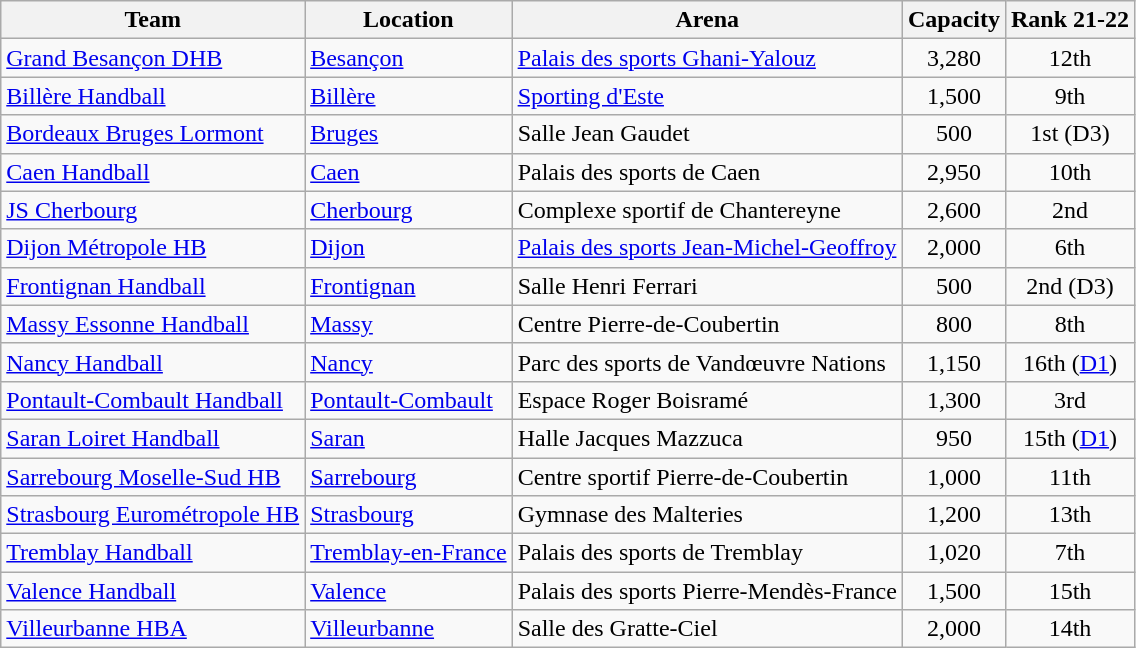<table class="wikitable sortable" style="text-align: left;">
<tr>
<th>Team</th>
<th>Location</th>
<th>Arena</th>
<th>Capacity</th>
<th>Rank 21-22</th>
</tr>
<tr>
<td><a href='#'>Grand Besançon DHB</a></td>
<td><a href='#'>Besançon</a></td>
<td><a href='#'>Palais des sports Ghani-Yalouz</a></td>
<td align="center">3,280</td>
<td align="center">12th</td>
</tr>
<tr>
<td><a href='#'>Billère Handball</a></td>
<td><a href='#'>Billère</a></td>
<td><a href='#'>Sporting d'Este</a></td>
<td align="center">1,500</td>
<td align="center">9th</td>
</tr>
<tr>
<td><a href='#'>Bordeaux Bruges Lormont</a></td>
<td><a href='#'>Bruges</a></td>
<td>Salle Jean Gaudet</td>
<td align="center">500</td>
<td align="center"> 1st  (D3)</td>
</tr>
<tr>
<td><a href='#'>Caen Handball</a></td>
<td><a href='#'>Caen</a></td>
<td>Palais des sports de Caen</td>
<td align="center">2,950</td>
<td align="center">10th</td>
</tr>
<tr>
<td><a href='#'>JS Cherbourg</a></td>
<td><a href='#'>Cherbourg</a></td>
<td>Complexe sportif de Chantereyne</td>
<td align="center">2,600</td>
<td align="center">2nd</td>
</tr>
<tr>
<td><a href='#'>Dijon Métropole HB</a></td>
<td><a href='#'>Dijon</a></td>
<td><a href='#'>Palais des sports Jean-Michel-Geoffroy</a></td>
<td align="center">2,000</td>
<td align="center">6th</td>
</tr>
<tr>
<td><a href='#'>Frontignan Handball</a></td>
<td><a href='#'>Frontignan</a></td>
<td Salle Henri Ferrari>Salle Henri Ferrari</td>
<td align="center">500</td>
<td align="center"> 2nd  (D3)</td>
</tr>
<tr>
<td><a href='#'>Massy Essonne Handball</a></td>
<td><a href='#'>Massy</a></td>
<td>Centre Pierre-de-Coubertin</td>
<td align="center">800</td>
<td align="center">8th</td>
</tr>
<tr>
<td><a href='#'>Nancy Handball</a></td>
<td><a href='#'>Nancy</a></td>
<td>Parc des sports de Vandœuvre Nations</td>
<td align="center">1,150</td>
<td align="center"> 16th (<a href='#'>D1</a>)</td>
</tr>
<tr>
<td><a href='#'>Pontault-Combault Handball</a></td>
<td><a href='#'>Pontault-Combault</a></td>
<td>Espace Roger Boisramé</td>
<td align="center">1,300</td>
<td align="center">3rd</td>
</tr>
<tr>
<td><a href='#'>Saran Loiret Handball</a></td>
<td><a href='#'>Saran</a></td>
<td>Halle Jacques Mazzuca</td>
<td align="center">950</td>
<td align="center"> 15th (<a href='#'>D1</a>)</td>
</tr>
<tr>
<td><a href='#'>Sarrebourg Moselle-Sud HB</a></td>
<td><a href='#'>Sarrebourg</a></td>
<td>Centre sportif Pierre-de-Coubertin</td>
<td align="center">1,000</td>
<td align="center">11th</td>
</tr>
<tr>
<td><a href='#'>Strasbourg Eurométropole HB</a></td>
<td><a href='#'>Strasbourg</a></td>
<td>Gymnase des Malteries</td>
<td align="center">1,200</td>
<td align="center">13th</td>
</tr>
<tr>
<td><a href='#'>Tremblay Handball</a></td>
<td><a href='#'>Tremblay-en-France</a></td>
<td>Palais des sports de Tremblay</td>
<td align="center">1,020</td>
<td align="center">7th</td>
</tr>
<tr>
<td><a href='#'>Valence Handball</a></td>
<td><a href='#'>Valence</a></td>
<td>Palais des sports Pierre-Mendès-France</td>
<td align="center">1,500</td>
<td align="center">15th</td>
</tr>
<tr>
<td><a href='#'>Villeurbanne HBA</a></td>
<td><a href='#'>Villeurbanne</a></td>
<td>Salle des Gratte-Ciel</td>
<td align="center">2,000</td>
<td align="center">14th</td>
</tr>
</table>
